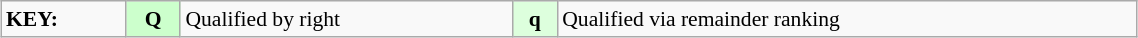<table class="wikitable" style="margin:0.5em auto; font-size:90%;position:relative;" width=60%>
<tr>
<td><strong>KEY:</strong></td>
<td bgcolor=ccffcc align=center><strong>Q</strong></td>
<td>Qualified by right</td>
<td bgcolor=ddffdd align=center><strong>q</strong></td>
<td>Qualified via remainder ranking</td>
</tr>
</table>
